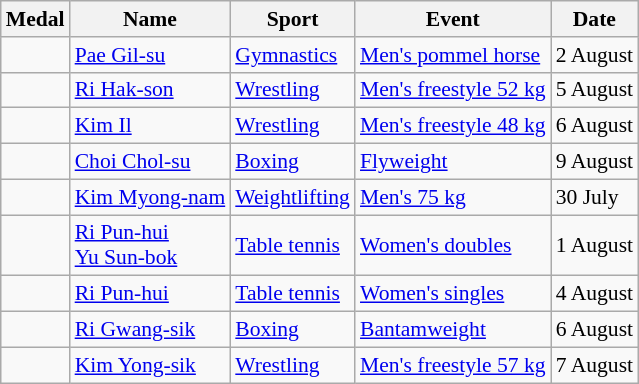<table class="wikitable sortable" style="font-size:90%">
<tr>
<th>Medal</th>
<th>Name</th>
<th>Sport</th>
<th>Event</th>
<th>Date</th>
</tr>
<tr>
<td></td>
<td><a href='#'>Pae Gil-su</a></td>
<td><a href='#'>Gymnastics</a></td>
<td><a href='#'>Men's pommel horse</a></td>
<td>2 August</td>
</tr>
<tr>
<td></td>
<td><a href='#'>Ri Hak-son</a></td>
<td><a href='#'>Wrestling</a></td>
<td><a href='#'>Men's freestyle 52 kg</a></td>
<td>5 August</td>
</tr>
<tr>
<td></td>
<td><a href='#'>Kim Il</a></td>
<td><a href='#'>Wrestling</a></td>
<td><a href='#'>Men's freestyle 48 kg</a></td>
<td>6 August</td>
</tr>
<tr>
<td></td>
<td><a href='#'>Choi Chol-su</a></td>
<td><a href='#'>Boxing</a></td>
<td><a href='#'>Flyweight</a></td>
<td>9 August</td>
</tr>
<tr>
<td></td>
<td><a href='#'>Kim Myong-nam</a></td>
<td><a href='#'>Weightlifting</a></td>
<td><a href='#'>Men's 75 kg</a></td>
<td>30 July</td>
</tr>
<tr>
<td></td>
<td><a href='#'>Ri Pun-hui</a> <br> <a href='#'>Yu Sun-bok</a></td>
<td><a href='#'>Table tennis</a></td>
<td><a href='#'>Women's doubles</a></td>
<td>1 August</td>
</tr>
<tr>
<td></td>
<td><a href='#'>Ri Pun-hui</a></td>
<td><a href='#'>Table tennis</a></td>
<td><a href='#'>Women's singles</a></td>
<td>4 August</td>
</tr>
<tr>
<td></td>
<td><a href='#'>Ri Gwang-sik</a></td>
<td><a href='#'>Boxing</a></td>
<td><a href='#'>Bantamweight</a></td>
<td>6 August</td>
</tr>
<tr>
<td></td>
<td><a href='#'>Kim Yong-sik</a></td>
<td><a href='#'>Wrestling</a></td>
<td><a href='#'>Men's freestyle 57 kg</a></td>
<td>7 August</td>
</tr>
</table>
